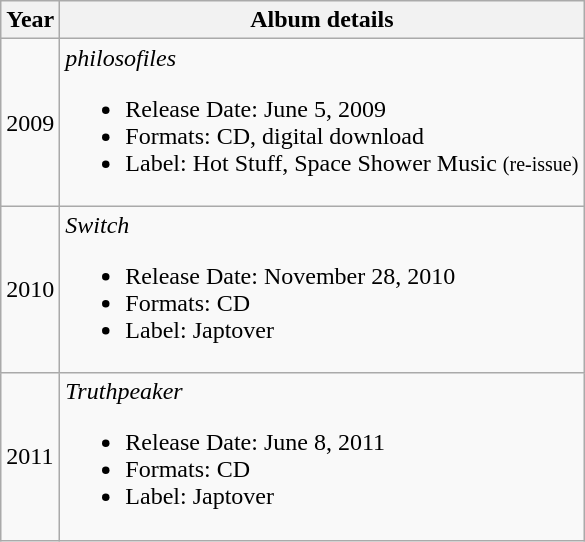<table class="wikitable">
<tr>
<th>Year</th>
<th>Album details</th>
</tr>
<tr>
<td>2009</td>
<td><em>philosofiles</em><br><ul><li>Release Date: June 5, 2009</li><li>Formats: CD, digital download</li><li>Label: Hot Stuff, Space Shower Music <small>(re-issue)</small></li></ul></td>
</tr>
<tr>
<td>2010</td>
<td><em>Switch</em><br><ul><li>Release Date: November 28, 2010</li><li>Formats: CD</li><li>Label: Japtover</li></ul></td>
</tr>
<tr>
<td>2011</td>
<td><em>Truthpeaker</em><br><ul><li>Release Date: June 8, 2011</li><li>Formats: CD</li><li>Label: Japtover</li></ul></td>
</tr>
</table>
